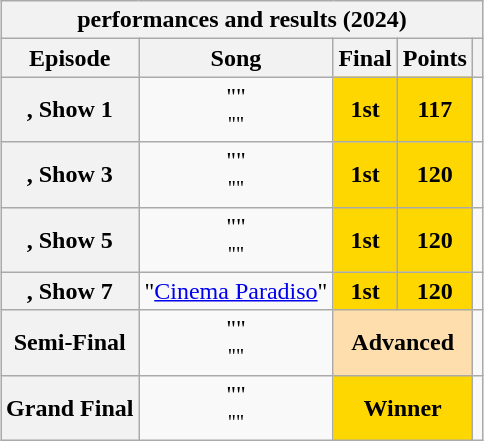<table class="wikitable collapsible collapsed" style="margin:1em auto 1em auto; text-align:center;">
<tr>
<th colspan="5"> performances and results (2024)</th>
</tr>
<tr>
<th scope="col">Episode</th>
<th scope="col">Song</th>
<th scope="col">Final</th>
<th scope="col">Points</th>
<th scope="col"></th>
</tr>
<tr>
<th scope="row">, Show 1</th>
<td>""<br><small>""</small></td>
<td style="background:#FFD700;"><strong>1st</strong></td>
<td style="background:#FFD700;"><strong>117</strong></td>
<td></td>
</tr>
<tr>
<th scope="row">, Show 3</th>
<td>""<br><small>""</small></td>
<td style="background:#FFD700;"><strong>1st</strong></td>
<td style="background:#FFD700;"><strong>120</strong></td>
<td></td>
</tr>
<tr>
<th scope="row">, Show 5</th>
<td>""<br><small>""</small></td>
<td style="background:#FFD700;"><strong>1st</strong></td>
<td style="background:#FFD700;"><strong>120</strong></td>
<td></td>
</tr>
<tr>
<th scope="row">, Show 7</th>
<td>"<a href='#'>Cinema Paradiso</a>"</td>
<td style="background:#FFD700;"><strong>1st</strong></td>
<td style="background:#FFD700;"><strong>120</strong></td>
<td></td>
</tr>
<tr>
<th scope="row">Semi-Final</th>
<td>""<br><small>""</small></td>
<td colspan="2" style="background:navajowhite;"><strong>Advanced</strong></td>
<td></td>
</tr>
<tr>
<th scope="row">Grand Final</th>
<td>""<br><small>""</small></td>
<td colspan="2" style="background:#FFD700;"><strong>Winner</strong></td>
<td></td>
</tr>
</table>
